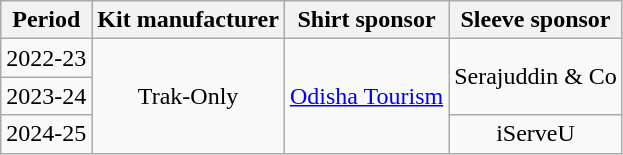<table class="wikitable" style="text-align:center;margin-left:1em;float:center">
<tr>
<th>Period</th>
<th>Kit manufacturer</th>
<th>Shirt sponsor</th>
<th>Sleeve sponsor</th>
</tr>
<tr>
<td>2022-23</td>
<td rowspan="3">Trak-Only</td>
<td rowspan="3"><a href='#'>Odisha Tourism</a></td>
<td rowspan="2">Serajuddin & Co</td>
</tr>
<tr>
<td>2023-24</td>
</tr>
<tr>
<td>2024-25</td>
<td>iServeU</td>
</tr>
</table>
